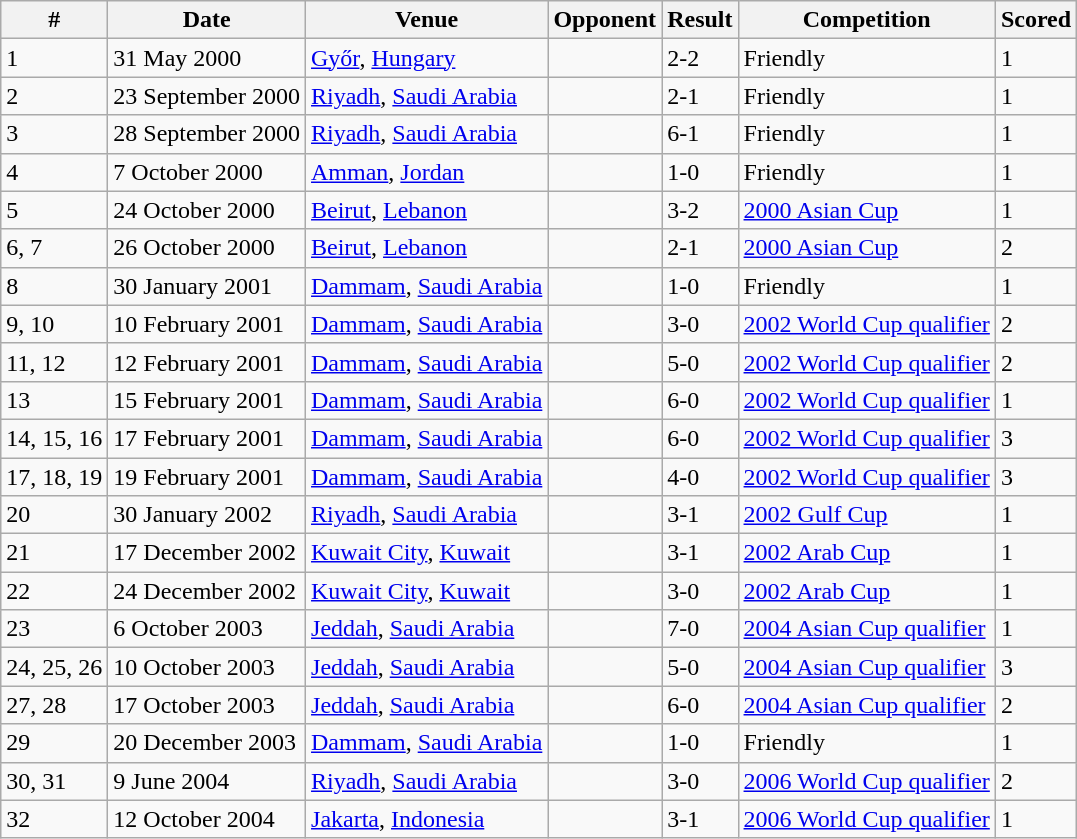<table class="wikitable collapsible collapsed">
<tr>
<th>#</th>
<th>Date</th>
<th>Venue</th>
<th>Opponent</th>
<th>Result</th>
<th>Competition</th>
<th>Scored</th>
</tr>
<tr>
<td>1</td>
<td>31 May 2000</td>
<td><a href='#'>Győr</a>, <a href='#'>Hungary</a></td>
<td></td>
<td>2-2</td>
<td>Friendly</td>
<td>1</td>
</tr>
<tr>
<td>2</td>
<td>23 September 2000</td>
<td><a href='#'>Riyadh</a>, <a href='#'>Saudi Arabia</a></td>
<td></td>
<td>2-1</td>
<td>Friendly</td>
<td>1</td>
</tr>
<tr>
<td>3</td>
<td>28 September 2000</td>
<td><a href='#'>Riyadh</a>, <a href='#'>Saudi Arabia</a></td>
<td></td>
<td>6-1</td>
<td>Friendly</td>
<td>1</td>
</tr>
<tr>
<td>4</td>
<td>7 October 2000</td>
<td><a href='#'>Amman</a>, <a href='#'>Jordan</a></td>
<td></td>
<td>1-0</td>
<td>Friendly</td>
<td>1</td>
</tr>
<tr>
<td>5</td>
<td>24 October 2000</td>
<td><a href='#'>Beirut</a>, <a href='#'>Lebanon</a></td>
<td></td>
<td>3-2</td>
<td><a href='#'>2000 Asian Cup</a></td>
<td>1</td>
</tr>
<tr>
<td>6, 7</td>
<td>26 October 2000</td>
<td><a href='#'>Beirut</a>, <a href='#'>Lebanon</a></td>
<td></td>
<td>2-1</td>
<td><a href='#'>2000 Asian Cup</a></td>
<td>2</td>
</tr>
<tr>
<td>8</td>
<td>30 January 2001</td>
<td><a href='#'>Dammam</a>, <a href='#'>Saudi Arabia</a></td>
<td></td>
<td>1-0</td>
<td>Friendly</td>
<td>1</td>
</tr>
<tr>
<td>9, 10</td>
<td>10 February 2001</td>
<td><a href='#'>Dammam</a>, <a href='#'>Saudi Arabia</a></td>
<td></td>
<td>3-0</td>
<td><a href='#'>2002 World Cup qualifier</a></td>
<td>2</td>
</tr>
<tr>
<td>11, 12</td>
<td>12 February 2001</td>
<td><a href='#'>Dammam</a>, <a href='#'>Saudi Arabia</a></td>
<td></td>
<td>5-0</td>
<td><a href='#'>2002 World Cup qualifier</a></td>
<td>2</td>
</tr>
<tr>
<td>13</td>
<td>15 February 2001</td>
<td><a href='#'>Dammam</a>, <a href='#'>Saudi Arabia</a></td>
<td></td>
<td>6-0</td>
<td><a href='#'>2002 World Cup qualifier</a></td>
<td>1</td>
</tr>
<tr>
<td>14, 15, 16</td>
<td>17 February 2001</td>
<td><a href='#'>Dammam</a>, <a href='#'>Saudi Arabia</a></td>
<td></td>
<td>6-0</td>
<td><a href='#'>2002 World Cup qualifier</a></td>
<td>3</td>
</tr>
<tr>
<td>17, 18, 19</td>
<td>19 February 2001</td>
<td><a href='#'>Dammam</a>, <a href='#'>Saudi Arabia</a></td>
<td></td>
<td>4-0</td>
<td><a href='#'>2002 World Cup qualifier</a></td>
<td>3</td>
</tr>
<tr>
<td>20</td>
<td>30 January 2002</td>
<td><a href='#'>Riyadh</a>, <a href='#'>Saudi Arabia</a></td>
<td></td>
<td>3-1</td>
<td><a href='#'>2002 Gulf Cup</a></td>
<td>1</td>
</tr>
<tr>
<td>21</td>
<td>17 December 2002</td>
<td><a href='#'>Kuwait City</a>, <a href='#'>Kuwait</a></td>
<td></td>
<td>3-1</td>
<td><a href='#'>2002 Arab Cup</a></td>
<td>1</td>
</tr>
<tr>
<td>22</td>
<td>24 December 2002</td>
<td><a href='#'>Kuwait City</a>, <a href='#'>Kuwait</a></td>
<td></td>
<td>3-0</td>
<td><a href='#'>2002 Arab Cup</a></td>
<td>1</td>
</tr>
<tr>
<td>23</td>
<td>6 October 2003</td>
<td><a href='#'>Jeddah</a>, <a href='#'>Saudi Arabia</a></td>
<td></td>
<td>7-0</td>
<td><a href='#'>2004 Asian Cup qualifier</a></td>
<td>1</td>
</tr>
<tr>
<td>24, 25, 26</td>
<td>10 October 2003</td>
<td><a href='#'>Jeddah</a>, <a href='#'>Saudi Arabia</a></td>
<td></td>
<td>5-0</td>
<td><a href='#'>2004 Asian Cup qualifier</a></td>
<td>3</td>
</tr>
<tr>
<td>27, 28</td>
<td>17 October 2003</td>
<td><a href='#'>Jeddah</a>, <a href='#'>Saudi Arabia</a></td>
<td></td>
<td>6-0</td>
<td><a href='#'>2004 Asian Cup qualifier</a></td>
<td>2</td>
</tr>
<tr>
<td>29</td>
<td>20 December 2003</td>
<td><a href='#'>Dammam</a>, <a href='#'>Saudi Arabia</a></td>
<td></td>
<td>1-0</td>
<td>Friendly</td>
<td>1</td>
</tr>
<tr>
<td>30, 31</td>
<td>9 June 2004</td>
<td><a href='#'>Riyadh</a>, <a href='#'>Saudi Arabia</a></td>
<td></td>
<td>3-0</td>
<td><a href='#'>2006 World Cup qualifier</a></td>
<td>2</td>
</tr>
<tr>
<td>32</td>
<td>12 October 2004</td>
<td><a href='#'>Jakarta</a>, <a href='#'>Indonesia</a></td>
<td></td>
<td>3-1</td>
<td><a href='#'>2006 World Cup qualifier</a></td>
<td>1</td>
</tr>
</table>
